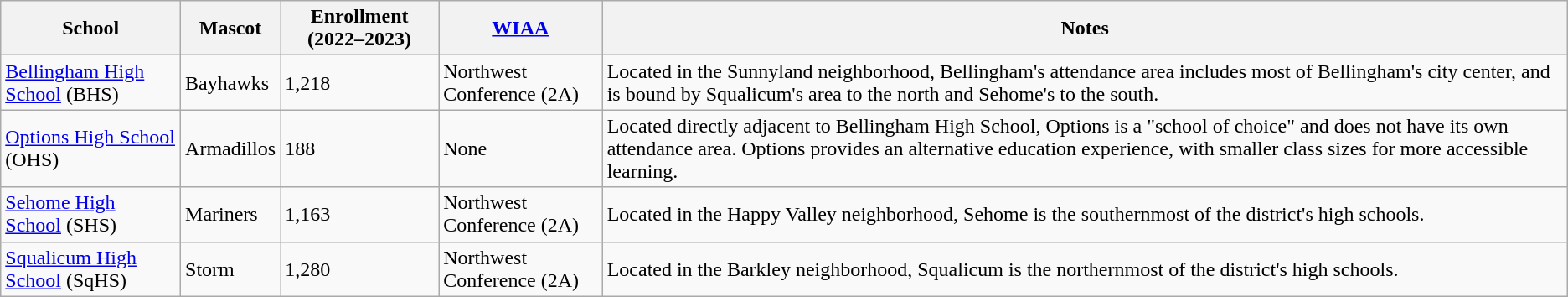<table class="wikitable">
<tr>
<th>School</th>
<th>Mascot</th>
<th>Enrollment (2022–2023)</th>
<th><a href='#'>WIAA</a></th>
<th>Notes</th>
</tr>
<tr>
<td><a href='#'>Bellingham High School</a> (BHS)</td>
<td>Bayhawks</td>
<td>1,218</td>
<td>Northwest Conference (2A)</td>
<td>Located in the Sunnyland neighborhood, Bellingham's attendance area includes most of Bellingham's city center, and is bound by Squalicum's area to the north and Sehome's to the south.</td>
</tr>
<tr>
<td><a href='#'>Options High School</a> (OHS)</td>
<td>Armadillos</td>
<td>188</td>
<td>None</td>
<td>Located directly adjacent to Bellingham High School, Options is a "school of choice" and does not have its own attendance area. Options provides an alternative education experience, with smaller class sizes for more accessible learning.</td>
</tr>
<tr>
<td><a href='#'>Sehome High School</a> (SHS)</td>
<td>Mariners</td>
<td>1,163</td>
<td>Northwest Conference (2A)</td>
<td>Located in the Happy Valley neighborhood, Sehome is the southernmost of the district's high schools.</td>
</tr>
<tr>
<td><a href='#'>Squalicum High School</a> (SqHS)</td>
<td>Storm</td>
<td>1,280</td>
<td>Northwest Conference (2A)</td>
<td>Located in the Barkley neighborhood, Squalicum is the northernmost of the district's high schools.</td>
</tr>
</table>
